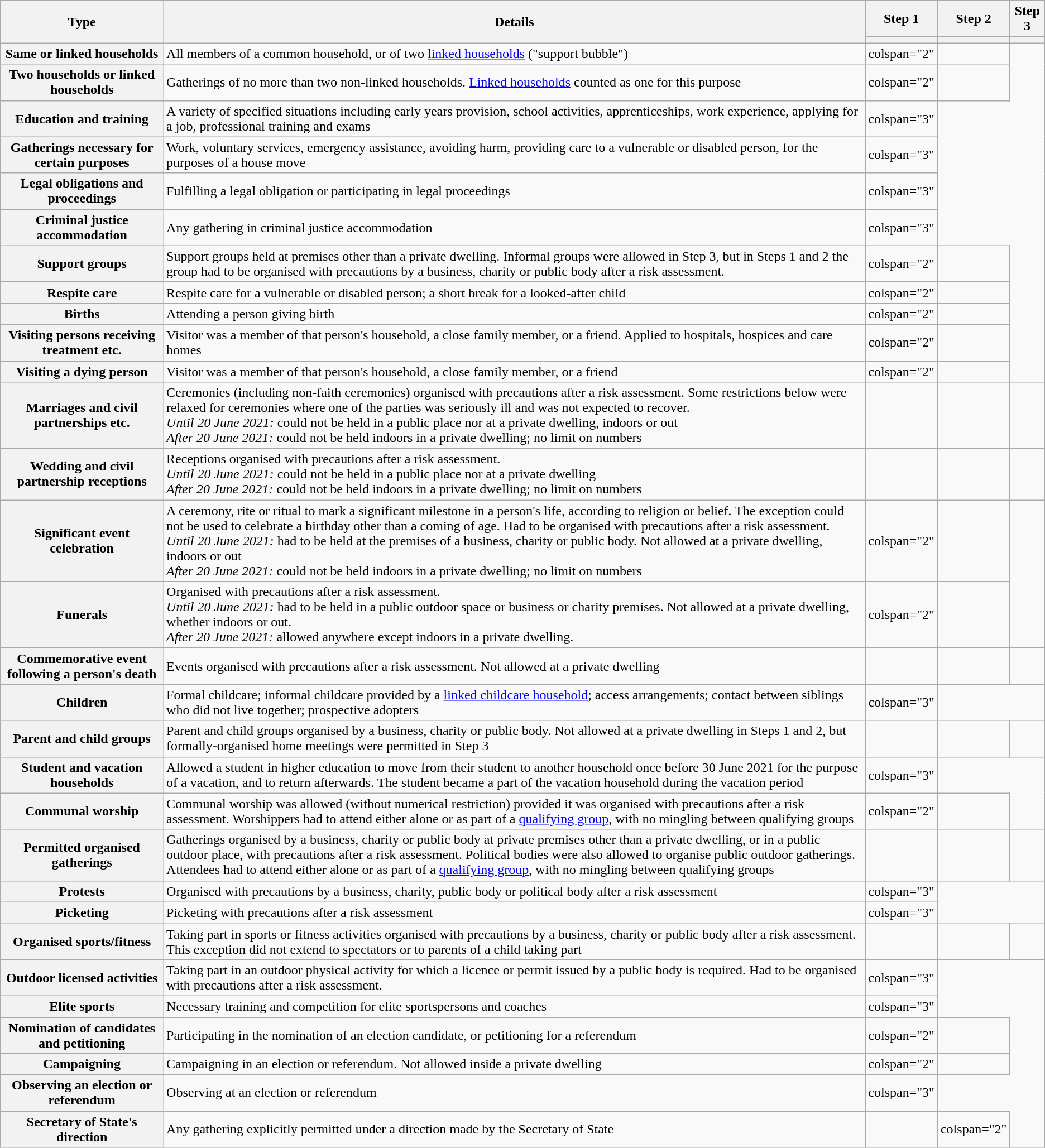<table class="wikitable">
<tr>
<th rowspan="2">Type</th>
<th rowspan="2">Details</th>
<th>Step 1</th>
<th>Step 2</th>
<th>Step 3</th>
</tr>
<tr>
<th></th>
<th></th>
<th></th>
</tr>
<tr>
<th>Same or linked households</th>
<td>All members of a common household, or of two <a href='#'>linked households</a> ("support bubble")</td>
<td>colspan="2" </td>
<td></td>
</tr>
<tr>
<th>Two households or linked households</th>
<td>Gatherings of no more than two non-linked households. <a href='#'>Linked households</a> counted as one for this purpose</td>
<td>colspan="2" </td>
<td></td>
</tr>
<tr>
<th>Education and training</th>
<td>A variety of specified situations including early years provision, school activities, apprenticeships, work experience, applying for a job, professional training and exams</td>
<td>colspan="3" </td>
</tr>
<tr>
<th>Gatherings necessary for certain purposes</th>
<td>Work, voluntary services, emergency assistance, avoiding harm, providing care to a vulnerable or disabled person, for the purposes of a house move</td>
<td>colspan="3" </td>
</tr>
<tr>
<th>Legal obligations and proceedings</th>
<td>Fulfilling a legal obligation or participating in legal proceedings</td>
<td>colspan="3" </td>
</tr>
<tr>
<th>Criminal justice accommodation</th>
<td>Any gathering in criminal justice accommodation</td>
<td>colspan="3" </td>
</tr>
<tr>
<th>Support groups</th>
<td>Support groups held at premises other than a private dwelling. Informal groups were allowed in Step 3, but in Steps 1 and 2 the group had to be organised with precautions by a business, charity or public body after a risk assessment.</td>
<td>colspan="2" </td>
<td></td>
</tr>
<tr>
<th>Respite care</th>
<td>Respite care for a vulnerable or disabled person; a short break for a looked-after child</td>
<td>colspan="2" </td>
<td></td>
</tr>
<tr>
<th>Births</th>
<td>Attending a person giving birth</td>
<td>colspan="2" </td>
<td></td>
</tr>
<tr>
<th>Visiting persons receiving treatment etc.</th>
<td>Visitor was a member of that person's household, a close family member, or a friend. Applied to hospitals, hospices and care homes</td>
<td>colspan="2" </td>
<td></td>
</tr>
<tr>
<th>Visiting a dying person</th>
<td>Visitor was a member of that person's household, a close family member, or a friend</td>
<td>colspan="2" </td>
<td></td>
</tr>
<tr>
<th>Marriages and civil partnerships etc.</th>
<td>Ceremonies (including non-faith ceremonies) organised with precautions after a risk assessment. Some restrictions below were relaxed for ceremonies where one of the parties was seriously ill and was not expected to recover.<br><em>Until 20 June 2021:</em> could not be held in a public place nor at a private dwelling, indoors or out<br><em>After 20 June 2021:</em> could not be held indoors in a private dwelling; no limit on numbers</td>
<td></td>
<td></td>
<td></td>
</tr>
<tr>
<th>Wedding and civil partnership receptions</th>
<td>Receptions organised with precautions after a risk assessment.<br><em>Until 20 June 2021:</em> could not be held in a public place nor at a private dwelling<br><em>After 20 June 2021:</em> could not be held indoors in a private dwelling; no limit on numbers</td>
<td></td>
<td></td>
<td></td>
</tr>
<tr>
<th>Significant event celebration</th>
<td>A ceremony, rite or ritual to mark a significant milestone in a person's life, according to religion or belief. The exception could not be used to celebrate a birthday other than a coming of age. Had to be organised with precautions after a risk assessment.<br><em>Until 20 June 2021:</em>  had to be held at the premises of a business, charity or public body. Not allowed at a private dwelling, indoors or out<br><em>After 20 June 2021:</em> could not be held indoors in a private dwelling; no limit on numbers</td>
<td>colspan="2" </td>
<td></td>
</tr>
<tr>
<th>Funerals</th>
<td>Organised with precautions after a risk assessment.<br><em>Until 20 June 2021:</em>  had to be held in a public outdoor space or business or charity premises. Not allowed at a private dwelling, whether indoors or out.<br><em>After 20 June 2021:</em> allowed anywhere except indoors in a private dwelling.</td>
<td>colspan="2" </td>
<td></td>
</tr>
<tr>
<th>Commemorative event following a person's death</th>
<td>Events organised with precautions after a risk assessment. Not allowed at a private dwelling</td>
<td></td>
<td></td>
<td></td>
</tr>
<tr>
<th>Children</th>
<td>Formal childcare; informal childcare provided by a <a href='#'>linked childcare household</a>; access arrangements; contact between siblings who did not live together; prospective adopters</td>
<td>colspan="3" </td>
</tr>
<tr>
<th>Parent and child groups</th>
<td>Parent and child groups organised by a business, charity or public body. Not allowed at a private dwelling in Steps 1 and 2, but formally-organised home meetings were permitted in Step 3</td>
<td></td>
<td></td>
<td></td>
</tr>
<tr>
<th>Student and vacation households</th>
<td>Allowed a student in higher education to move from their student to another household once before 30 June 2021 for the purpose of a vacation, and to return afterwards. The student became a part of the vacation household during the vacation period</td>
<td>colspan="3" </td>
</tr>
<tr>
<th>Communal worship</th>
<td>Communal worship was allowed (without numerical restriction) provided it was organised with precautions after a risk assessment. Worshippers had to attend either alone or as part of a <a href='#'>qualifying group</a>, with no mingling between qualifying groups</td>
<td>colspan="2" </td>
<td></td>
</tr>
<tr>
<th>Permitted organised gatherings</th>
<td>Gatherings organised by a business, charity or public body at private premises other than a private dwelling, or in a public outdoor place, with precautions after a risk assessment. Political bodies were also allowed to organise public outdoor gatherings. Attendees had to attend either alone or as part of a <a href='#'>qualifying group</a>, with no mingling between qualifying groups</td>
<td></td>
<td></td>
<td></td>
</tr>
<tr>
<th>Protests</th>
<td>Organised with precautions by a business, charity, public body or political body after a risk assessment</td>
<td>colspan="3" </td>
</tr>
<tr>
<th>Picketing</th>
<td>Picketing with precautions after a risk assessment</td>
<td>colspan="3" </td>
</tr>
<tr>
<th>Organised sports/fitness</th>
<td>Taking part in sports or fitness activities organised with precautions by a business, charity or public body after a risk assessment. This exception did not extend to spectators or to parents of a child taking part</td>
<td></td>
<td></td>
<td></td>
</tr>
<tr>
<th>Outdoor licensed activities</th>
<td>Taking part in an outdoor physical activity for which a licence or permit issued by a public body is required. Had to be organised with precautions after a risk assessment.</td>
<td>colspan="3" </td>
</tr>
<tr>
<th>Elite sports</th>
<td>Necessary training and competition for elite sportspersons and coaches</td>
<td>colspan="3" </td>
</tr>
<tr>
<th>Nomination of candidates and petitioning</th>
<td>Participating in the nomination of an election candidate, or petitioning for a referendum</td>
<td>colspan="2" </td>
<td></td>
</tr>
<tr>
<th>Campaigning</th>
<td>Campaigning in an election or referendum. Not allowed inside a private dwelling</td>
<td>colspan="2" </td>
<td></td>
</tr>
<tr>
<th>Observing an election or referendum</th>
<td>Observing at an election or referendum</td>
<td>colspan="3" </td>
</tr>
<tr>
<th>Secretary of State's direction</th>
<td>Any gathering explicitly permitted under a direction made by the Secretary of State</td>
<td></td>
<td>colspan="2" </td>
</tr>
</table>
